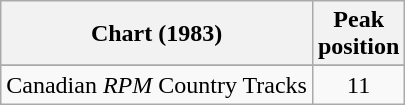<table class="wikitable sortable">
<tr>
<th align="left">Chart (1983)</th>
<th align="center">Peak<br>position</th>
</tr>
<tr>
</tr>
<tr>
<td align="left">Canadian <em>RPM</em> Country Tracks</td>
<td align="center">11</td>
</tr>
</table>
